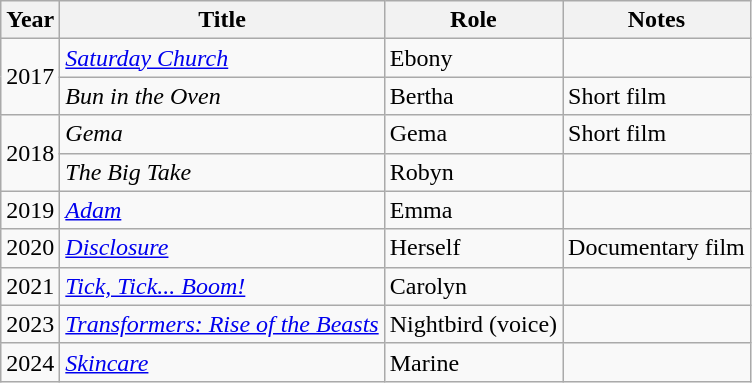<table class="wikitable sortable">
<tr>
<th>Year</th>
<th>Title</th>
<th>Role</th>
<th class="unsortable">Notes</th>
</tr>
<tr>
<td rowspan="2">2017</td>
<td><em><a href='#'>Saturday Church</a></em></td>
<td>Ebony</td>
<td></td>
</tr>
<tr>
<td><em>Bun in the Oven</em></td>
<td>Bertha</td>
<td>Short film</td>
</tr>
<tr>
<td rowspan="2">2018</td>
<td><em>Gema</em></td>
<td>Gema</td>
<td>Short film</td>
</tr>
<tr>
<td><em>The Big Take</em></td>
<td>Robyn</td>
<td></td>
</tr>
<tr>
<td>2019</td>
<td><em><a href='#'>Adam</a></em></td>
<td>Emma</td>
<td></td>
</tr>
<tr>
<td>2020</td>
<td><em><a href='#'>Disclosure</a></em></td>
<td>Herself</td>
<td>Documentary film</td>
</tr>
<tr>
<td>2021</td>
<td><em><a href='#'>Tick, Tick... Boom!</a></em></td>
<td>Carolyn</td>
<td></td>
</tr>
<tr>
<td>2023</td>
<td><em><a href='#'>Transformers: Rise of the Beasts</a></em></td>
<td>Nightbird (voice)</td>
<td></td>
</tr>
<tr>
<td>2024</td>
<td><em><a href='#'>Skincare</a></em></td>
<td>Marine</td>
<td></td>
</tr>
</table>
